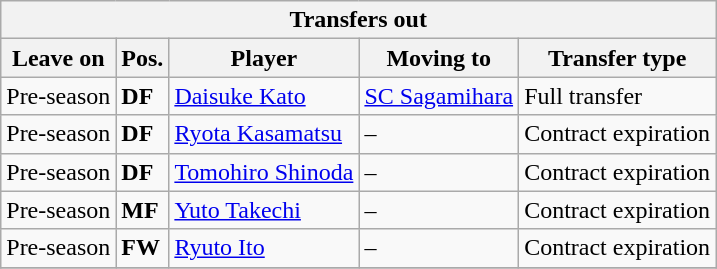<table class="wikitable sortable" style=“text-align:left;>
<tr>
<th colspan="5">Transfers out</th>
</tr>
<tr>
<th>Leave on</th>
<th>Pos.</th>
<th>Player</th>
<th>Moving to</th>
<th>Transfer type</th>
</tr>
<tr>
<td>Pre-season</td>
<td><strong>DF</strong></td>
<td> <a href='#'>Daisuke Kato</a></td>
<td> <a href='#'>SC Sagamihara</a></td>
<td>Full transfer</td>
</tr>
<tr>
<td>Pre-season</td>
<td><strong>DF</strong></td>
<td> <a href='#'>Ryota Kasamatsu</a></td>
<td>–</td>
<td>Contract expiration</td>
</tr>
<tr>
<td>Pre-season</td>
<td><strong>DF</strong></td>
<td> <a href='#'>Tomohiro Shinoda</a></td>
<td>–</td>
<td>Contract expiration</td>
</tr>
<tr>
<td>Pre-season</td>
<td><strong>MF</strong></td>
<td> <a href='#'>Yuto Takechi</a></td>
<td>–</td>
<td>Contract expiration</td>
</tr>
<tr>
<td>Pre-season</td>
<td><strong>FW</strong></td>
<td> <a href='#'>Ryuto Ito</a></td>
<td>–</td>
<td>Contract expiration</td>
</tr>
<tr>
</tr>
</table>
